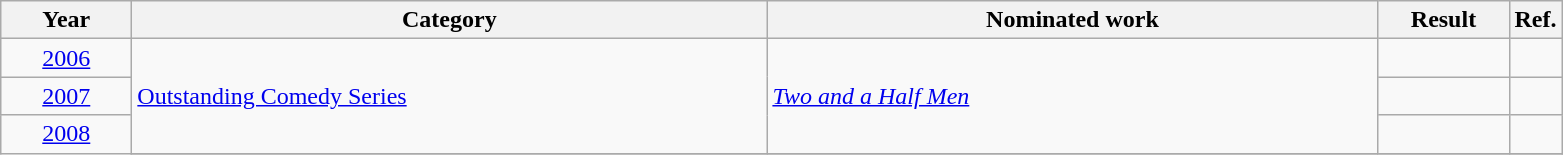<table class=wikitable>
<tr>
<th scope="col" style="width:5em;">Year</th>
<th scope="col" style="width:26em;">Category</th>
<th scope="col" style="width:25em;">Nominated work</th>
<th scope="col" style="width:5em;">Result</th>
<th>Ref.</th>
</tr>
<tr>
<td style="text-align:center;"><a href='#'>2006</a></td>
<td rowspan=3><a href='#'>Outstanding Comedy Series</a></td>
<td rowspan=3><em><a href='#'>Two and a Half Men</a></em></td>
<td></td>
<td></td>
</tr>
<tr>
<td style="text-align:center;"><a href='#'>2007</a></td>
<td></td>
<td></td>
</tr>
<tr>
<td style="text-align:center;", rowspan=2><a href='#'>2008</a></td>
<td></td>
<td></td>
</tr>
<tr>
</tr>
</table>
